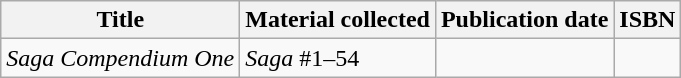<table class="wikitable">
<tr>
<th scope="col">Title</th>
<th scope="col">Material collected</th>
<th scope="col">Publication date</th>
<th scope="col">ISBN</th>
</tr>
<tr>
<td><em>Saga Compendium One</em></td>
<td><em>Saga</em> #1–54</td>
<td></td>
<td></td>
</tr>
</table>
